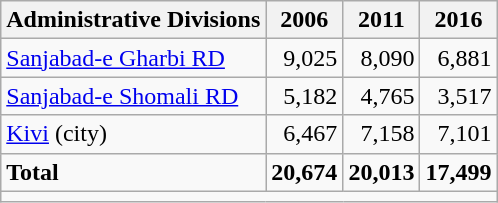<table class="wikitable">
<tr>
<th>Administrative Divisions</th>
<th>2006</th>
<th>2011</th>
<th>2016</th>
</tr>
<tr>
<td><a href='#'>Sanjabad-e Gharbi RD</a></td>
<td style="text-align: right;">9,025</td>
<td style="text-align: right;">8,090</td>
<td style="text-align: right;">6,881</td>
</tr>
<tr>
<td><a href='#'>Sanjabad-e Shomali RD</a></td>
<td style="text-align: right;">5,182</td>
<td style="text-align: right;">4,765</td>
<td style="text-align: right;">3,517</td>
</tr>
<tr>
<td><a href='#'>Kivi</a> (city)</td>
<td style="text-align: right;">6,467</td>
<td style="text-align: right;">7,158</td>
<td style="text-align: right;">7,101</td>
</tr>
<tr>
<td><strong>Total</strong></td>
<td style="text-align: right;"><strong>20,674</strong></td>
<td style="text-align: right;"><strong>20,013</strong></td>
<td style="text-align: right;"><strong>17,499</strong></td>
</tr>
<tr>
<td colspan=4></td>
</tr>
</table>
